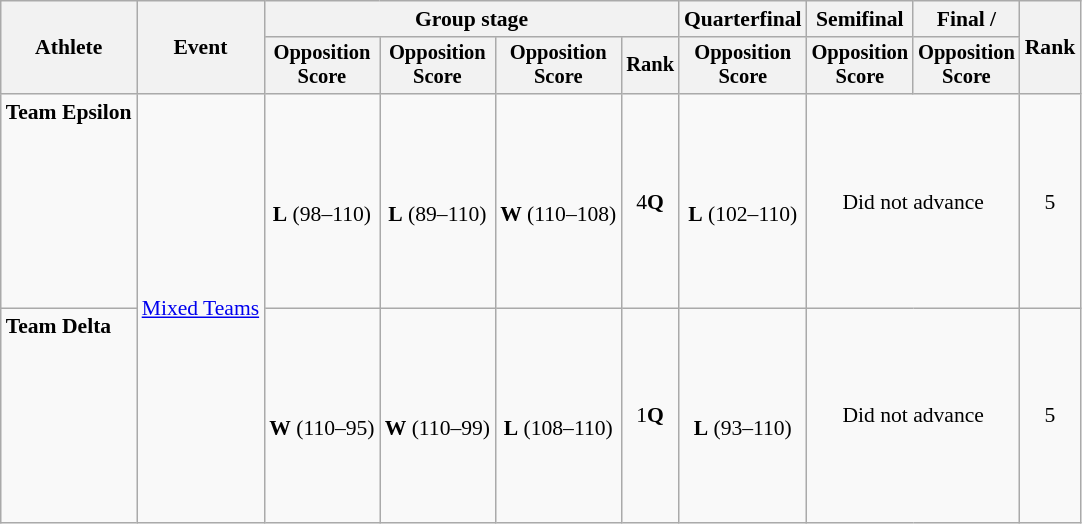<table class="wikitable" style="font-size:90%">
<tr>
<th rowspan=2>Athlete</th>
<th rowspan=2>Event</th>
<th colspan=4>Group stage</th>
<th>Quarterfinal</th>
<th>Semifinal</th>
<th>Final / </th>
<th rowspan=2>Rank</th>
</tr>
<tr style="font-size:95%">
<th>Opposition<br>Score</th>
<th>Opposition<br>Score</th>
<th>Opposition<br>Score</th>
<th>Rank</th>
<th>Opposition<br>Score</th>
<th>Opposition<br>Score</th>
<th>Opposition<br>Score</th>
</tr>
<tr align=center>
<td align=left><strong>Team Epsilon</strong> <br><br><br><br><br><br><br><br></td>
<td rowspan=2 align=left><a href='#'>Mixed Teams</a></td>
<td><br><strong>L</strong> (98–110)</td>
<td><br><strong>L</strong> (89–110)</td>
<td><br><strong>W</strong> (110–108)</td>
<td>4<strong>Q</strong></td>
<td><br><strong>L</strong> (102–110)</td>
<td colspan=2>Did not advance</td>
<td>5</td>
</tr>
<tr align=center>
<td align=left><strong>Team Delta</strong> <br><br><br><br><br><br><br><br></td>
<td><br><strong>W</strong> (110–95)</td>
<td><br><strong>W</strong> (110–99)</td>
<td><br><strong>L</strong> (108–110)</td>
<td>1<strong>Q</strong></td>
<td><br><strong>L</strong> (93–110)</td>
<td colspan=2>Did not advance</td>
<td>5</td>
</tr>
</table>
